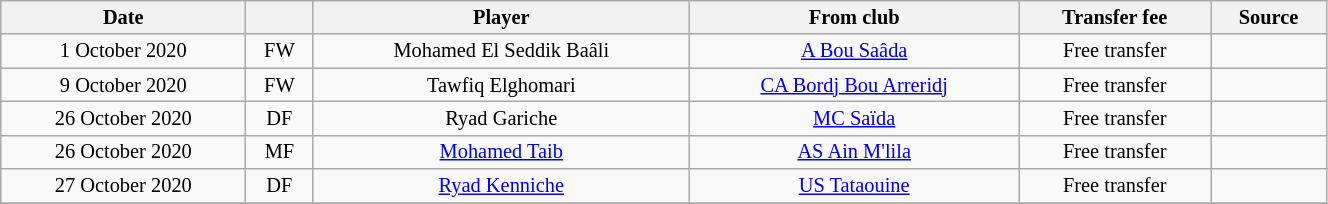<table class="wikitable sortable" style="width:70%; text-align:center; font-size:85%; text-align:centre;">
<tr>
<th>Date</th>
<th></th>
<th>Player</th>
<th>From club</th>
<th>Transfer fee</th>
<th>Source</th>
</tr>
<tr>
<td>1 October 2020</td>
<td>FW</td>
<td> Mohamed El Seddik Baâli</td>
<td><a href='#'>A Bou Saâda</a></td>
<td>Free transfer</td>
<td></td>
</tr>
<tr>
<td>9 October 2020</td>
<td>FW</td>
<td> Tawfiq Elghomari</td>
<td><a href='#'>CA Bordj Bou Arreridj</a></td>
<td>Free transfer</td>
<td></td>
</tr>
<tr>
<td>26 October 2020</td>
<td>DF</td>
<td> Ryad Gariche</td>
<td><a href='#'>MC Saïda</a></td>
<td>Free transfer</td>
<td></td>
</tr>
<tr>
<td>26 October 2020</td>
<td>MF</td>
<td> <a href='#'>Mohamed Taib</a></td>
<td><a href='#'>AS Ain M'lila</a></td>
<td>Free transfer</td>
<td></td>
</tr>
<tr>
<td>27 October 2020</td>
<td>DF</td>
<td> <a href='#'>Ryad Kenniche</a></td>
<td> <a href='#'>US Tataouine</a></td>
<td>Free transfer</td>
<td></td>
</tr>
<tr>
</tr>
</table>
